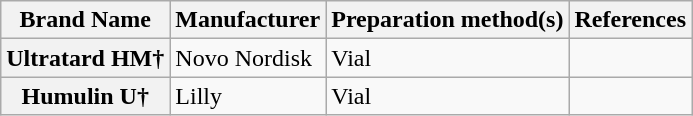<table class="wikitable">
<tr>
<th scope="col">Brand Name</th>
<th scope="col">Manufacturer</th>
<th scope="col">Preparation method(s)</th>
<th scope="col">References</th>
</tr>
<tr>
<th scope="row">Ultratard HM†</th>
<td>Novo Nordisk</td>
<td>Vial</td>
<td></td>
</tr>
<tr>
<th scope="row">Humulin U†</th>
<td>Lilly</td>
<td>Vial</td>
<td></td>
</tr>
</table>
